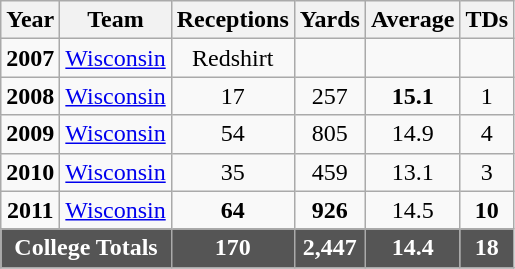<table class="wikitable" style="text-align:center;">
<tr>
<th>Year</th>
<th>Team</th>
<th>Receptions</th>
<th>Yards</th>
<th>Average</th>
<th>TDs</th>
</tr>
<tr>
<td><strong>2007</strong></td>
<td><a href='#'>Wisconsin</a></td>
<td>Redshirt</td>
<td></td>
<td></td>
<td></td>
</tr>
<tr>
<td><strong>2008</strong></td>
<td><a href='#'>Wisconsin</a></td>
<td>17</td>
<td>257</td>
<td><strong>15.1</strong></td>
<td>1</td>
</tr>
<tr>
<td><strong>2009</strong></td>
<td><a href='#'>Wisconsin</a></td>
<td>54</td>
<td>805</td>
<td>14.9</td>
<td>4</td>
</tr>
<tr>
<td><strong>2010</strong></td>
<td><a href='#'>Wisconsin</a></td>
<td>35</td>
<td>459</td>
<td>13.1</td>
<td>3</td>
</tr>
<tr>
<td><strong>2011</strong></td>
<td><a href='#'>Wisconsin</a></td>
<td><strong>64</strong></td>
<td><strong>926</strong></td>
<td>14.5</td>
<td><strong>10</strong></td>
</tr>
<tr style="background:#555555;font-weight:bold;color:white;">
<td colspan=2>College Totals</td>
<td>170</td>
<td>2,447</td>
<td>14.4</td>
<td>18</td>
</tr>
<tr style="background:#555555;font-weight:bold;color:white;">
</tr>
</table>
